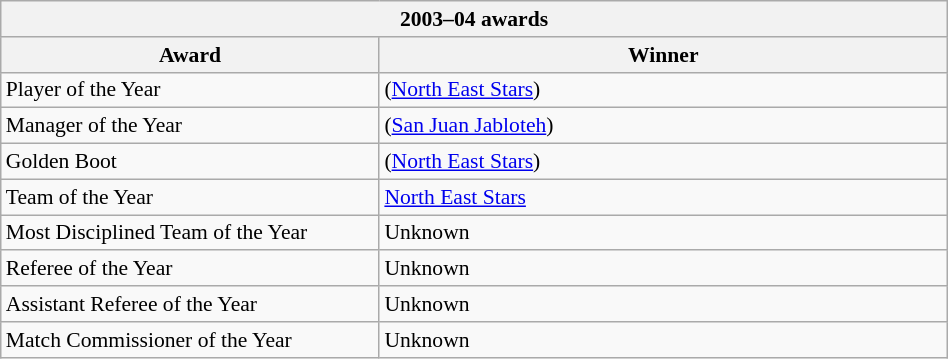<table class="collapsible wikitable collapsed" width=50%; style="font-size:90%;">
<tr>
<th colspan="4">2003–04 awards</th>
</tr>
<tr>
<th width=20%>Award</th>
<th width=30%>Winner</th>
</tr>
<tr>
<td>Player of the Year</td>
<td>  (<a href='#'>North East Stars</a>)</td>
</tr>
<tr>
<td>Manager of the Year</td>
<td>  (<a href='#'>San Juan Jabloteh</a>)</td>
</tr>
<tr>
<td>Golden Boot</td>
<td>  (<a href='#'>North East Stars</a>)</td>
</tr>
<tr>
<td>Team of the Year</td>
<td><a href='#'>North East Stars</a></td>
</tr>
<tr>
<td>Most Disciplined Team of the Year</td>
<td>Unknown</td>
</tr>
<tr>
<td>Referee of the Year</td>
<td>Unknown</td>
</tr>
<tr>
<td>Assistant Referee of the Year</td>
<td>Unknown</td>
</tr>
<tr>
<td>Match Commissioner of the Year</td>
<td>Unknown</td>
</tr>
</table>
